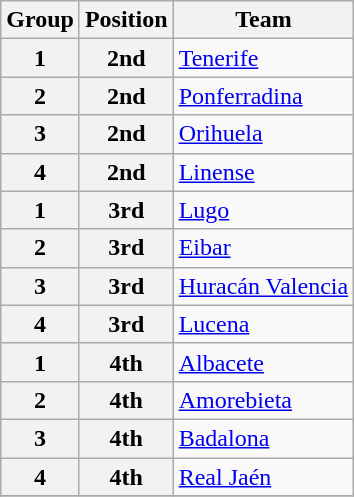<table class="wikitable">
<tr>
<th>Group</th>
<th>Position</th>
<th>Team</th>
</tr>
<tr>
<th>1</th>
<th>2nd</th>
<td><a href='#'>Tenerife</a></td>
</tr>
<tr>
<th>2</th>
<th>2nd</th>
<td><a href='#'>Ponferradina</a></td>
</tr>
<tr>
<th>3</th>
<th>2nd</th>
<td><a href='#'>Orihuela</a></td>
</tr>
<tr>
<th>4</th>
<th>2nd</th>
<td><a href='#'>Linense</a></td>
</tr>
<tr>
<th>1</th>
<th>3rd</th>
<td><a href='#'>Lugo</a></td>
</tr>
<tr>
<th>2</th>
<th>3rd</th>
<td><a href='#'>Eibar</a></td>
</tr>
<tr>
<th>3</th>
<th>3rd</th>
<td><a href='#'>Huracán Valencia</a></td>
</tr>
<tr>
<th>4</th>
<th>3rd</th>
<td><a href='#'>Lucena</a></td>
</tr>
<tr>
<th>1</th>
<th>4th</th>
<td><a href='#'>Albacete</a></td>
</tr>
<tr>
<th>2</th>
<th>4th</th>
<td><a href='#'>Amorebieta</a></td>
</tr>
<tr>
<th>3</th>
<th>4th</th>
<td><a href='#'>Badalona</a></td>
</tr>
<tr>
<th>4</th>
<th>4th</th>
<td><a href='#'>Real Jaén</a></td>
</tr>
<tr>
</tr>
</table>
